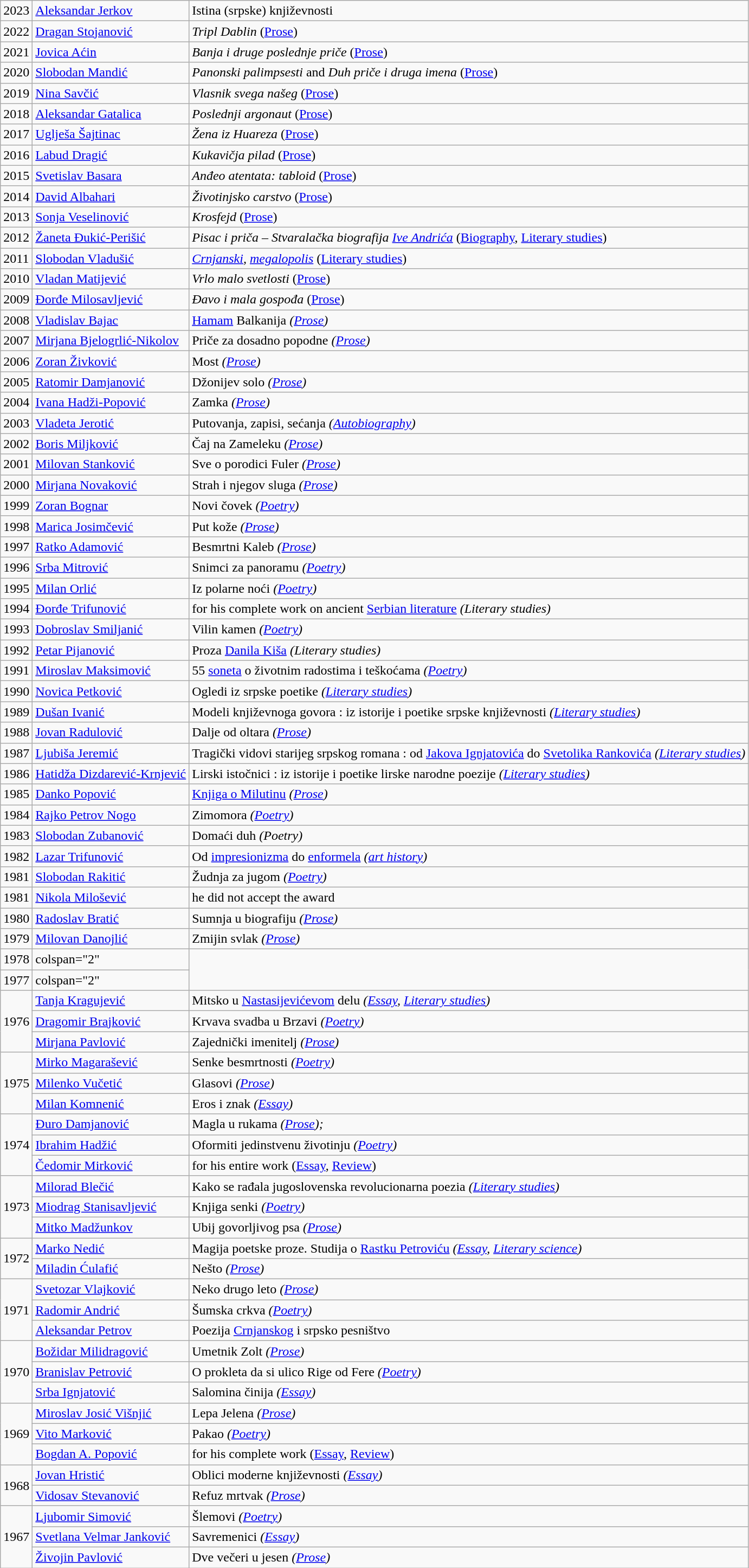<table class="wikitable">
<tr>
<td>2023</td>
<td><a href='#'>Aleksandar Jerkov</a></td>
<td>Istina (srpske) književnosti</td>
</tr>
<tr>
<td>2022</td>
<td><a href='#'>Dragan Stojanović</a></td>
<td><em>Tripl Dablin</em> (<a href='#'>Prose</a>)</td>
</tr>
<tr>
<td>2021</td>
<td><a href='#'>Jovica Aćin</a></td>
<td><em>Banja i druge poslednje priče</em> (<a href='#'>Prose</a>)</td>
</tr>
<tr>
<td>2020</td>
<td><a href='#'>Slobodan Mandić</a></td>
<td><em>Panonski palimpsesti</em> and <em>Duh priče i druga imena</em> (<a href='#'>Prose</a>)</td>
</tr>
<tr>
<td>2019</td>
<td><a href='#'>Nina Savčić</a></td>
<td><em>Vlasnik svega našeg</em> (<a href='#'>Prose</a>)</td>
</tr>
<tr>
<td>2018</td>
<td><a href='#'>Aleksandar Gatalica</a></td>
<td><em>Poslednji argonaut</em> (<a href='#'>Prose</a>)</td>
</tr>
<tr>
<td>2017</td>
<td><a href='#'>Uglješa Šajtinac</a></td>
<td><em>Žena iz Huareza</em> (<a href='#'>Prose</a>)</td>
</tr>
<tr>
<td>2016</td>
<td><a href='#'>Labud Dragić</a></td>
<td><em>Kukavičja pilad</em> (<a href='#'>Prose</a>)</td>
</tr>
<tr>
<td>2015</td>
<td><a href='#'>Svetislav Basara</a></td>
<td><em>Anđeo atentata: tabloid</em>  (<a href='#'>Prose</a>)</td>
</tr>
<tr>
<td>2014</td>
<td><a href='#'>David Albahari</a></td>
<td><em>Životinjsko carstvo</em> (<a href='#'>Prose</a>)</td>
</tr>
<tr>
<td>2013</td>
<td><a href='#'>Sonja Veselinović</a></td>
<td><em>Krosfejd</em> (<a href='#'>Prose</a>)</td>
</tr>
<tr>
<td>2012</td>
<td><a href='#'>Žaneta Đukić-Perišić</a></td>
<td><em>Pisac i priča – Stvaralačka biografija <a href='#'>Ive Andrića</a> </em>(<a href='#'>Biography</a>, <a href='#'>Literary studies</a>)</td>
</tr>
<tr>
<td>2011</td>
<td><a href='#'>Slobodan Vladušić</a></td>
<td><em><a href='#'>Crnjanski</a>, <a href='#'>megalopolis</a></em> (<a href='#'>Literary studies</a>)</td>
</tr>
<tr>
<td>2010</td>
<td><a href='#'>Vladan Matijević</a></td>
<td><em>Vrlo malo svetlosti</em>  (<a href='#'>Prose</a>)</td>
</tr>
<tr>
<td>2009</td>
<td><a href='#'>Đorđe Milosavljević</a></td>
<td><em>Đavo i mala gospođa</em> (<a href='#'>Prose</a>)</td>
</tr>
<tr>
<td>2008</td>
<td><a href='#'>Vladislav Bajac</a></td>
<td><a href='#'>Hamam</a> Balkanija<em> (<a href='#'>Prose</a>)</td>
</tr>
<tr>
<td>2007</td>
<td><a href='#'>Mirjana Bjelogrlić-Nikolov</a></td>
<td></em>Priče za dosadno popodne<em> (<a href='#'>Prose</a>)</td>
</tr>
<tr>
<td>2006</td>
<td><a href='#'>Zoran Živković</a></td>
<td></em>Most<em> (<a href='#'>Prose</a>)</td>
</tr>
<tr>
<td>2005</td>
<td><a href='#'>Ratomir Damjanović</a></td>
<td></em>Džonijev solo<em> (<a href='#'>Prose</a>)</td>
</tr>
<tr>
<td>2004</td>
<td><a href='#'>Ivana Hadži-Popović</a></td>
<td></em>Zamka<em> (<a href='#'>Prose</a>)</td>
</tr>
<tr>
<td>2003</td>
<td><a href='#'>Vladeta Jerotić</a></td>
<td></em>Putovanja, zapisi, sećanja<em> (<a href='#'>Autobiography</a>)</td>
</tr>
<tr>
<td>2002</td>
<td><a href='#'>Boris Miljković</a></td>
<td></em>Čaj na Zameleku<em> (<a href='#'>Prose</a>)</td>
</tr>
<tr>
<td>2001</td>
<td><a href='#'>Milovan Stanković</a></td>
<td></em>Sve o porodici Fuler<em> (<a href='#'>Prose</a>)</td>
</tr>
<tr>
<td>2000</td>
<td><a href='#'>Mirjana Novaković</a></td>
<td></em>Strah i njegov sluga<em> (<a href='#'>Prose</a>)</td>
</tr>
<tr>
<td>1999</td>
<td><a href='#'>Zoran Bognar</a></td>
<td></em>Novi čovek<em> (<a href='#'>Poetry</a>)</td>
</tr>
<tr>
<td>1998</td>
<td><a href='#'>Marica Josimčević</a></td>
<td></em>Put kože<em> (<a href='#'>Prose</a>)</td>
</tr>
<tr>
<td>1997</td>
<td><a href='#'>Ratko Adamović</a></td>
<td></em>Besmrtni Kaleb<em> (<a href='#'>Prose</a>)</td>
</tr>
<tr>
<td>1996</td>
<td><a href='#'>Srba Mitrović</a></td>
<td></em>Snimci za panoramu<em> (<a href='#'>Poetry</a>)</td>
</tr>
<tr>
<td>1995</td>
<td><a href='#'>Milan Orlić</a></td>
<td></em>Iz polarne noći<em> (<a href='#'>Poetry</a>)</td>
</tr>
<tr>
<td>1994</td>
<td><a href='#'>Đorđe Trifunović</a></td>
<td>for his </em>complete work on ancient <a href='#'>Serbian literature</a><em> (Literary studies)</td>
</tr>
<tr>
<td>1993</td>
<td><a href='#'>Dobroslav Smiljanić</a></td>
<td></em>Vilin kamen<em> (<a href='#'>Poetry</a>)</td>
</tr>
<tr>
<td>1992</td>
<td><a href='#'>Petar Pijanović</a></td>
<td></em>Proza <a href='#'>Danila Kiša</a><em> (Literary studies)</td>
</tr>
<tr>
<td>1991</td>
<td><a href='#'>Miroslav Maksimović</a></td>
<td></em>55 <a href='#'>soneta</a> o životnim radostima i teškoćama<em> (<a href='#'>Poetry</a>)</td>
</tr>
<tr>
<td>1990</td>
<td><a href='#'>Novica Petković</a></td>
<td></em>Ogledi iz srpske poetike<em> (<a href='#'>Literary studies</a>)</td>
</tr>
<tr>
<td>1989</td>
<td><a href='#'>Dušan Ivanić</a></td>
<td></em>Modeli književnoga govora : iz istorije i poetike srpske književnosti<em> (<a href='#'>Literary studies</a>)</td>
</tr>
<tr>
<td>1988</td>
<td><a href='#'>Jovan Radulović</a></td>
<td></em>Dalje od oltara<em> (<a href='#'>Prose</a>)</td>
</tr>
<tr>
<td>1987</td>
<td><a href='#'>Ljubiša Jeremić</a></td>
<td></em>Tragički vidovi starijeg srpskog romana : od <a href='#'>Jakova Ignjatovića</a> do <a href='#'>Svetolika Rankovića</a><em> (<a href='#'>Literary studies</a>)</td>
</tr>
<tr>
<td>1986</td>
<td><a href='#'>Hatidža Dizdarević-Krnjević</a></td>
<td></em>Lirski istočnici : iz istorije i poetike lirske narodne poezije<em> (<a href='#'>Literary studies</a>)</td>
</tr>
<tr>
<td>1985</td>
<td><a href='#'>Danko Popović</a></td>
<td></em><a href='#'>Knjiga o Milutinu</a><em> (<a href='#'>Prose</a>)</td>
</tr>
<tr>
<td>1984</td>
<td><a href='#'>Rajko Petrov Nogo</a></td>
<td></em>Zimomora<em> (<a href='#'>Poetry</a>)</td>
</tr>
<tr>
<td>1983</td>
<td><a href='#'>Slobodan Zubanović</a></td>
<td></em>Domaći duh<em> (Poetry)</td>
</tr>
<tr>
<td>1982</td>
<td><a href='#'>Lazar Trifunović</a></td>
<td></em>Od <a href='#'>impresionizma</a> do <a href='#'>enformela</a><em> (<a href='#'>art history</a>)</td>
</tr>
<tr>
<td>1981</td>
<td><a href='#'>Slobodan Rakitić</a></td>
<td></em>Žudnja za jugom<em> (<a href='#'>Poetry</a>)</td>
</tr>
<tr>
<td>1981</td>
<td><a href='#'>Nikola Milošević</a></td>
<td>he did not accept the award</td>
</tr>
<tr>
<td>1980</td>
<td><a href='#'>Radoslav Bratić</a></td>
<td></em>Sumnja u biografiju<em> (<a href='#'>Prose</a>)</td>
</tr>
<tr>
<td>1979</td>
<td><a href='#'>Milovan Danojlić</a></td>
<td></em>Zmijin svlak<em> (<a href='#'>Prose</a>)</td>
</tr>
<tr>
<td>1978</td>
<td>colspan="2" </td>
</tr>
<tr>
<td>1977</td>
<td>colspan="2" </td>
</tr>
<tr>
<td rowspan="3">1976</td>
<td><a href='#'>Tanja Kragujević</a></td>
<td></em>Mitsko u <a href='#'>Nastasijevićevom</a> delu<em> (<a href='#'>Essay</a>, <a href='#'>Literary studies</a>)</td>
</tr>
<tr>
<td><a href='#'>Dragomir Brajković</a></td>
<td></em>Krvava svadba u Brzavi<em> (<a href='#'>Poetry</a>)</td>
</tr>
<tr>
<td><a href='#'>Mirjana Pavlović</a></td>
<td></em>Zajednički imenitelj<em> (<a href='#'>Prose</a>)</td>
</tr>
<tr>
<td rowspan="3">1975</td>
<td><a href='#'>Mirko Magarašević</a></td>
<td></em>Senke besmrtnosti<em> (<a href='#'>Poetry</a>)</td>
</tr>
<tr>
<td><a href='#'>Milenko Vučetić</a></td>
<td></em>Glasovi<em> (<a href='#'>Prose</a>)</td>
</tr>
<tr>
<td><a href='#'>Milan Komnenić</a></td>
<td></em>Eros i znak<em> (<a href='#'>Essay</a>)</td>
</tr>
<tr>
<td rowspan="3">1974</td>
<td><a href='#'>Đuro Damjanović</a></td>
<td></em>Magla u rukama<em> (<a href='#'>Prose</a>);</td>
</tr>
<tr>
<td><a href='#'>Ibrahim Hadžić</a></td>
<td></em>Oformiti jedinstvenu životinju<em> (<a href='#'>Poetry</a>)</td>
</tr>
<tr>
<td><a href='#'>Čedomir Mirković</a></td>
<td>for his entire work (<a href='#'>Essay</a>, <a href='#'>Review</a>)</td>
</tr>
<tr>
<td rowspan="3">1973</td>
<td><a href='#'>Milorad Blečić</a></td>
<td></em>Kako se rađala jugoslovenska revolucionarna poezia<em> (<a href='#'>Literary studies</a>)</td>
</tr>
<tr>
<td><a href='#'>Miodrag Stanisavljević</a></td>
<td></em>Knjiga senki<em> (<a href='#'>Poetry</a>)</td>
</tr>
<tr>
<td><a href='#'>Mitko Madžunkov</a></td>
<td></em>Ubij govorljivog psa<em> (<a href='#'>Prose</a>)</td>
</tr>
<tr>
<td rowspan="2">1972</td>
<td><a href='#'>Marko Nedić</a></td>
<td></em>Magija poetske proze. Studija o <a href='#'>Rastku Petroviću</a><em> (<a href='#'>Essay</a>, <a href='#'>Literary science</a>)</td>
</tr>
<tr>
<td><a href='#'>Miladin Ćulafić</a></td>
<td></em>Nešto<em> (<a href='#'>Prose</a>)</td>
</tr>
<tr>
<td rowspan="3">1971</td>
<td><a href='#'>Svetozar Vlajković</a></td>
<td></em>Neko drugo leto<em> (<a href='#'>Prose</a>)</td>
</tr>
<tr>
<td><a href='#'>Radomir Andrić</a></td>
<td></em>Šumska crkva<em> (<a href='#'>Poetry</a>)</td>
</tr>
<tr>
<td><a href='#'>Aleksandar Petrov</a></td>
<td></em>Poezija <a href='#'>Crnjanskog</a> i srpsko pesništvo<em></td>
</tr>
<tr>
<td rowspan="3">1970</td>
<td><a href='#'>Božidar Milidragović</a></td>
<td></em>Umetnik Zolt<em> (<a href='#'>Prose</a>)</td>
</tr>
<tr>
<td><a href='#'>Branislav Petrović</a></td>
<td></em>O prokleta da si ulico Rige od Fere<em> (<a href='#'>Poetry</a>)</td>
</tr>
<tr>
<td><a href='#'>Srba Ignjatović</a></td>
<td></em>Salomina činija<em> (<a href='#'>Essay</a>)</td>
</tr>
<tr>
<td rowspan="3">1969</td>
<td><a href='#'>Miroslav Josić Višnjić</a></td>
<td></em>Lepa Jelena<em> (<a href='#'>Prose</a>)</td>
</tr>
<tr>
<td><a href='#'>Vito Marković</a></td>
<td></em>Pakao<em> (<a href='#'>Poetry</a>)</td>
</tr>
<tr>
<td><a href='#'>Bogdan A. Popović</a></td>
<td>for his complete work (<a href='#'>Essay</a>, <a href='#'>Review</a>)</td>
</tr>
<tr>
<td rowspan="2">1968</td>
<td><a href='#'>Jovan Hristić</a></td>
<td></em>Oblici moderne književnosti<em> (<a href='#'>Essay</a>)</td>
</tr>
<tr>
<td><a href='#'>Vidosav Stevanović</a></td>
<td></em>Refuz mrtvak<em> (<a href='#'>Prose</a>)</td>
</tr>
<tr>
<td rowspan="3">1967</td>
<td><a href='#'>Ljubomir Simović</a></td>
<td></em>Šlemovi<em> (<a href='#'>Poetry</a>)</td>
</tr>
<tr>
<td><a href='#'>Svetlana Velmar Janković</a></td>
<td></em>Savremenici<em> (<a href='#'>Essay</a>)</td>
</tr>
<tr>
<td><a href='#'>Živojin Pavlović</a></td>
<td></em>Dve večeri u jesen<em> (<a href='#'>Prose</a>)</td>
</tr>
</table>
